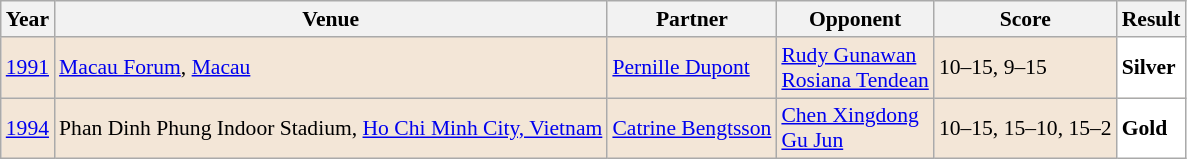<table class="sortable wikitable" style="font-size: 90%;">
<tr>
<th>Year</th>
<th>Venue</th>
<th>Partner</th>
<th>Opponent</th>
<th>Score</th>
<th>Result</th>
</tr>
<tr style="background:#F3E6D7">
<td align="center"><a href='#'>1991</a></td>
<td align="left"><a href='#'>Macau Forum</a>, <a href='#'>Macau</a></td>
<td align="left"> <a href='#'>Pernille Dupont</a></td>
<td align="left"> <a href='#'>Rudy Gunawan</a> <br>  <a href='#'>Rosiana Tendean</a></td>
<td align="left">10–15, 9–15</td>
<td style="text-align:left; background: white"> <strong>Silver</strong></td>
</tr>
<tr style="background:#F3E6D7">
<td align="center"><a href='#'>1994</a></td>
<td align="left">Phan Dinh Phung Indoor Stadium, <a href='#'>Ho Chi Minh City, Vietnam</a></td>
<td align="left"> <a href='#'>Catrine Bengtsson</a></td>
<td align="left"> <a href='#'>Chen Xingdong</a> <br>  <a href='#'>Gu Jun</a></td>
<td align="left">10–15, 15–10, 15–2</td>
<td style="text-align:left; background:white"> <strong>Gold</strong></td>
</tr>
</table>
